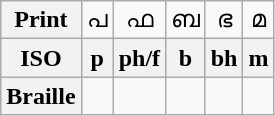<table class="wikitable Unicode" style="text-align:center;">
<tr>
<th>Print</th>
<td>പ</td>
<td>ഫ</td>
<td>ബ</td>
<td>ഭ</td>
<td>മ</td>
</tr>
<tr>
<th>ISO</th>
<th>p</th>
<th>ph/f</th>
<th>b</th>
<th>bh</th>
<th>m</th>
</tr>
<tr>
<th>Braille</th>
<td></td>
<td></td>
<td></td>
<td></td>
<td></td>
</tr>
</table>
